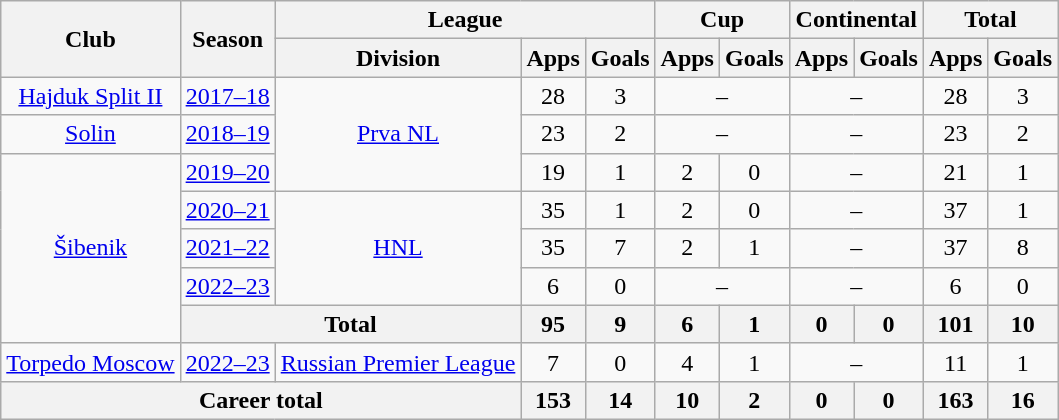<table class="wikitable" style="text-align: center;">
<tr>
<th rowspan=2>Club</th>
<th rowspan=2>Season</th>
<th colspan=3>League</th>
<th colspan=2>Cup</th>
<th colspan=2>Continental</th>
<th colspan=2>Total</th>
</tr>
<tr>
<th>Division</th>
<th>Apps</th>
<th>Goals</th>
<th>Apps</th>
<th>Goals</th>
<th>Apps</th>
<th>Goals</th>
<th>Apps</th>
<th>Goals</th>
</tr>
<tr>
<td><a href='#'>Hajduk Split II</a></td>
<td><a href='#'>2017–18</a></td>
<td rowspan="3"><a href='#'>Prva NL</a></td>
<td>28</td>
<td>3</td>
<td colspan=2>–</td>
<td colspan=2>–</td>
<td>28</td>
<td>3</td>
</tr>
<tr>
<td><a href='#'>Solin</a></td>
<td><a href='#'>2018–19</a></td>
<td>23</td>
<td>2</td>
<td colspan=2>–</td>
<td colspan=2>–</td>
<td>23</td>
<td>2</td>
</tr>
<tr>
<td rowspan="5"><a href='#'>Šibenik</a></td>
<td><a href='#'>2019–20</a></td>
<td>19</td>
<td>1</td>
<td>2</td>
<td>0</td>
<td colspan=2>–</td>
<td>21</td>
<td>1</td>
</tr>
<tr>
<td><a href='#'>2020–21</a></td>
<td rowspan="3"><a href='#'>HNL</a></td>
<td>35</td>
<td>1</td>
<td>2</td>
<td>0</td>
<td colspan=2>–</td>
<td>37</td>
<td>1</td>
</tr>
<tr>
<td><a href='#'>2021–22</a></td>
<td>35</td>
<td>7</td>
<td>2</td>
<td>1</td>
<td colspan=2>–</td>
<td>37</td>
<td>8</td>
</tr>
<tr>
<td><a href='#'>2022–23</a></td>
<td>6</td>
<td>0</td>
<td colspan=2>–</td>
<td colspan=2>–</td>
<td>6</td>
<td>0</td>
</tr>
<tr>
<th colspan=2>Total</th>
<th>95</th>
<th>9</th>
<th>6</th>
<th>1</th>
<th>0</th>
<th>0</th>
<th>101</th>
<th>10</th>
</tr>
<tr>
<td><a href='#'>Torpedo Moscow</a></td>
<td><a href='#'>2022–23</a></td>
<td><a href='#'>Russian Premier League</a></td>
<td>7</td>
<td>0</td>
<td>4</td>
<td>1</td>
<td colspan=2>–</td>
<td>11</td>
<td>1</td>
</tr>
<tr>
<th colspan=3>Career total</th>
<th>153</th>
<th>14</th>
<th>10</th>
<th>2</th>
<th>0</th>
<th>0</th>
<th>163</th>
<th>16</th>
</tr>
</table>
